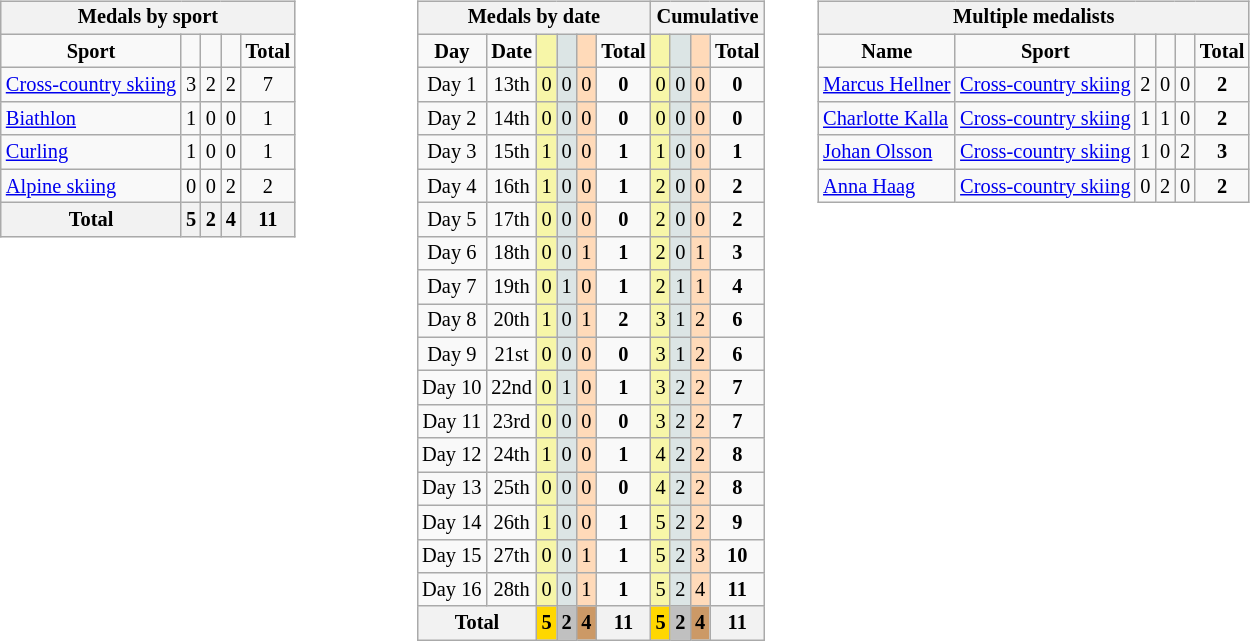<table style="font-size:85%;">
<tr>
<td width="33%" align="center"></td>
<td width="33%" align="center"></td>
<td width="33%" align="center"></td>
</tr>
<tr valign="top">
<td><br><table class="wikitable" style="font-size:100%; margin-left:auto;margin-right:auto; text-align:center;">
<tr bgcolor="#efefef">
<th colspan=7>Medals by sport</th>
</tr>
<tr>
<td><strong>Sport</strong></td>
<td></td>
<td></td>
<td></td>
<td><strong>Total</strong></td>
</tr>
<tr>
<td align=left><a href='#'>Cross-country skiing</a></td>
<td>3</td>
<td>2</td>
<td>2</td>
<td>7</td>
</tr>
<tr>
<td align=left><a href='#'>Biathlon</a></td>
<td>1</td>
<td>0</td>
<td>0</td>
<td>1</td>
</tr>
<tr>
<td align=left><a href='#'>Curling</a></td>
<td>1</td>
<td>0</td>
<td>0</td>
<td>1</td>
</tr>
<tr>
<td align=left><a href='#'>Alpine skiing</a></td>
<td>0</td>
<td>0</td>
<td>2</td>
<td>2</td>
</tr>
<tr>
<th>Total</th>
<th>5</th>
<th>2</th>
<th>4</th>
<th>11</th>
</tr>
</table>
</td>
<td><br><table class="wikitable" style="font-size:100%; margin-left:auto;margin-right:auto; text-align:center;">
<tr bgcolor="#efefef">
<th colspan=6>Medals by date</th>
<th colspan=4>Cumulative</th>
</tr>
<tr style="text-align:center;">
<td><strong>Day</strong></td>
<td><strong>Date</strong></td>
<td style="background:#F7F6A8;"></td>
<td style="background:#DCE5E5;"></td>
<td style="background:#FFDAB9;"></td>
<td><strong>Total</strong></td>
<td style="background:#F7F6A8;"></td>
<td style="background:#DCE5E5;"></td>
<td style="background:#FFDAB9;"></td>
<td><strong>Total</strong></td>
</tr>
<tr>
<td>Day 1</td>
<td>13th</td>
<td style="background:#F7F6A8;">0</td>
<td style="background:#DCE5E5;">0</td>
<td style="background:#FFDAB9;">0</td>
<td><strong>0</strong></td>
<td style="background:#F7F6A8;">0</td>
<td style="background:#DCE5E5;">0</td>
<td style="background:#FFDAB9;">0</td>
<td><strong>0</strong></td>
</tr>
<tr>
<td>Day 2</td>
<td>14th</td>
<td style="background:#F7F6A8;">0</td>
<td style="background:#DCE5E5;">0</td>
<td style="background:#FFDAB9;">0</td>
<td><strong>0</strong></td>
<td style="background:#F7F6A8;">0</td>
<td style="background:#DCE5E5;">0</td>
<td style="background:#FFDAB9;">0</td>
<td><strong>0</strong></td>
</tr>
<tr>
<td>Day 3</td>
<td>15th</td>
<td style="background:#F7F6A8;">1</td>
<td style="background:#DCE5E5;">0</td>
<td style="background:#FFDAB9;">0</td>
<td><strong>1</strong></td>
<td style="background:#F7F6A8;">1</td>
<td style="background:#DCE5E5;">0</td>
<td style="background:#FFDAB9;">0</td>
<td><strong>1</strong></td>
</tr>
<tr>
<td>Day 4</td>
<td>16th</td>
<td style="background:#F7F6A8;">1</td>
<td style="background:#DCE5E5;">0</td>
<td style="background:#FFDAB9;">0</td>
<td><strong>1</strong></td>
<td style="background:#F7F6A8;">2</td>
<td style="background:#DCE5E5;">0</td>
<td style="background:#FFDAB9;">0</td>
<td><strong>2</strong></td>
</tr>
<tr>
<td>Day 5</td>
<td>17th</td>
<td style="background:#F7F6A8;">0</td>
<td style="background:#DCE5E5;">0</td>
<td style="background:#FFDAB9;">0</td>
<td><strong>0</strong></td>
<td style="background:#F7F6A8;">2</td>
<td style="background:#DCE5E5;">0</td>
<td style="background:#FFDAB9;">0</td>
<td><strong>2</strong></td>
</tr>
<tr>
<td>Day 6</td>
<td>18th</td>
<td style="background:#F7F6A8;">0</td>
<td style="background:#DCE5E5;">0</td>
<td style="background:#FFDAB9;">1</td>
<td><strong>1</strong></td>
<td style="background:#F7F6A8;">2</td>
<td style="background:#DCE5E5;">0</td>
<td style="background:#FFDAB9;">1</td>
<td><strong>3</strong></td>
</tr>
<tr>
<td>Day 7</td>
<td>19th</td>
<td style="background:#F7F6A8;">0</td>
<td style="background:#DCE5E5;">1</td>
<td style="background:#FFDAB9;">0</td>
<td><strong>1</strong></td>
<td style="background:#F7F6A8;">2</td>
<td style="background:#DCE5E5;">1</td>
<td style="background:#FFDAB9;">1</td>
<td><strong>4</strong></td>
</tr>
<tr>
<td>Day 8</td>
<td>20th</td>
<td style="background:#F7F6A8;">1</td>
<td style="background:#DCE5E5;">0</td>
<td style="background:#FFDAB9;">1</td>
<td><strong>2</strong></td>
<td style="background:#F7F6A8;">3</td>
<td style="background:#DCE5E5;">1</td>
<td style="background:#FFDAB9;">2</td>
<td><strong>6</strong></td>
</tr>
<tr>
<td>Day 9</td>
<td>21st</td>
<td style="background:#F7F6A8;">0</td>
<td style="background:#DCE5E5;">0</td>
<td style="background:#FFDAB9;">0</td>
<td><strong>0</strong></td>
<td style="background:#F7F6A8;">3</td>
<td style="background:#DCE5E5;">1</td>
<td style="background:#FFDAB9;">2</td>
<td><strong>6</strong></td>
</tr>
<tr>
<td>Day 10</td>
<td>22nd</td>
<td style="background:#F7F6A8;">0</td>
<td style="background:#DCE5E5;">1</td>
<td style="background:#FFDAB9;">0</td>
<td><strong>1</strong></td>
<td style="background:#F7F6A8;">3</td>
<td style="background:#DCE5E5;">2</td>
<td style="background:#FFDAB9;">2</td>
<td><strong>7</strong></td>
</tr>
<tr>
<td>Day 11</td>
<td>23rd</td>
<td style="background:#F7F6A8;">0</td>
<td style="background:#DCE5E5;">0</td>
<td style="background:#FFDAB9;">0</td>
<td><strong>0</strong></td>
<td style="background:#F7F6A8;">3</td>
<td style="background:#DCE5E5;">2</td>
<td style="background:#FFDAB9;">2</td>
<td><strong>7</strong></td>
</tr>
<tr>
<td>Day 12</td>
<td>24th</td>
<td style="background:#F7F6A8;">1</td>
<td style="background:#DCE5E5;">0</td>
<td style="background:#FFDAB9;">0</td>
<td><strong>1</strong></td>
<td style="background:#F7F6A8;">4</td>
<td style="background:#DCE5E5;">2</td>
<td style="background:#FFDAB9;">2</td>
<td><strong>8</strong></td>
</tr>
<tr>
<td>Day 13</td>
<td>25th</td>
<td style="background:#F7F6A8;">0</td>
<td style="background:#DCE5E5;">0</td>
<td style="background:#FFDAB9;">0</td>
<td><strong>0</strong></td>
<td style="background:#F7F6A8;">4</td>
<td style="background:#DCE5E5;">2</td>
<td style="background:#FFDAB9;">2</td>
<td><strong>8</strong></td>
</tr>
<tr>
<td>Day 14</td>
<td>26th</td>
<td style="background:#F7F6A8;">1</td>
<td style="background:#DCE5E5;">0</td>
<td style="background:#FFDAB9;">0</td>
<td><strong>1</strong></td>
<td style="background:#F7F6A8;">5</td>
<td style="background:#DCE5E5;">2</td>
<td style="background:#FFDAB9;">2</td>
<td><strong>9</strong></td>
</tr>
<tr>
<td>Day 15</td>
<td>27th</td>
<td style="background:#F7F6A8;">0</td>
<td style="background:#DCE5E5;">0</td>
<td style="background:#FFDAB9;">1</td>
<td><strong>1</strong></td>
<td style="background:#F7F6A8;">5</td>
<td style="background:#DCE5E5;">2</td>
<td style="background:#FFDAB9;">3</td>
<td><strong>10</strong></td>
</tr>
<tr>
<td>Day 16</td>
<td>28th</td>
<td style="background:#F7F6A8;">0</td>
<td style="background:#DCE5E5;">0</td>
<td style="background:#FFDAB9;">1</td>
<td><strong>1</strong></td>
<td style="background:#F7F6A8;">5</td>
<td style="background:#DCE5E5;">2</td>
<td style="background:#FFDAB9;">4</td>
<td><strong>11</strong></td>
</tr>
<tr>
<th colspan="2">Total</th>
<th style="background:gold;">5</th>
<th style="background:silver;">2</th>
<th style="background:#CC9966;">4</th>
<th>11</th>
<th style="background:gold;">5</th>
<th style="background:silver;">2</th>
<th style="background:#CC9966;">4</th>
<th>11</th>
</tr>
</table>
</td>
<td><br><table class="wikitable" style="font-size:100%; margin-left:auto;margin-right:auto">
<tr bgcolor="#efefef">
<th colspan=7>Multiple medalists</th>
</tr>
<tr align=center>
<td><strong>Name</strong></td>
<td><strong>Sport</strong></td>
<td></td>
<td></td>
<td></td>
<td><strong>Total</strong></td>
</tr>
<tr align=center>
<td align=left><a href='#'>Marcus Hellner</a></td>
<td><a href='#'>Cross-country skiing</a></td>
<td>2</td>
<td>0</td>
<td>0</td>
<td><strong>2</strong></td>
</tr>
<tr align=center>
<td align=left><a href='#'>Charlotte Kalla</a></td>
<td><a href='#'>Cross-country skiing</a></td>
<td>1</td>
<td>1</td>
<td>0</td>
<td><strong>2</strong></td>
</tr>
<tr align=center>
<td align=left><a href='#'>Johan Olsson</a></td>
<td><a href='#'>Cross-country skiing</a></td>
<td>1</td>
<td>0</td>
<td>2</td>
<td><strong>3</strong></td>
</tr>
<tr align=center>
<td align=left><a href='#'>Anna Haag</a></td>
<td><a href='#'>Cross-country skiing</a></td>
<td>0</td>
<td>2</td>
<td>0</td>
<td><strong>2</strong></td>
</tr>
</table>
</td>
</tr>
</table>
